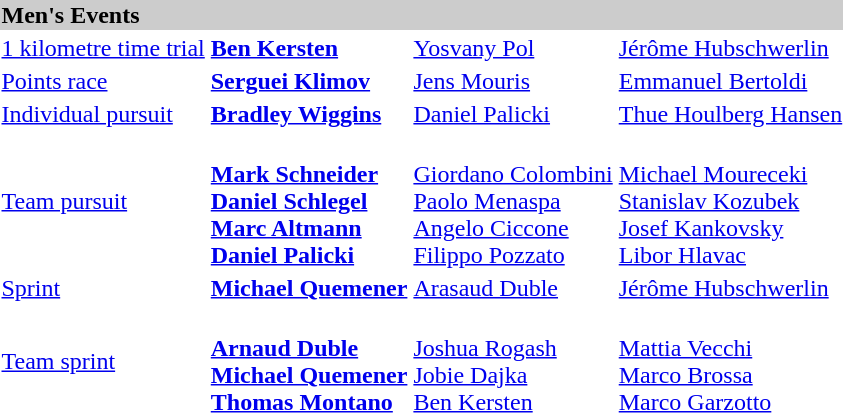<table>
<tr bgcolor="#cccccc">
<td colspan=4><strong>Men's Events</strong></td>
</tr>
<tr>
<td><a href='#'>1 kilometre time trial</a> <br></td>
<td><strong><a href='#'>Ben Kersten</a><br><small></small></strong></td>
<td><a href='#'>Yosvany Pol</a><br><small></small></td>
<td><a href='#'>Jérôme Hubschwerlin</a><br><small></small></td>
</tr>
<tr>
<td><a href='#'>Points race</a> <br></td>
<td><strong><a href='#'>Serguei Klimov</a><br><small></small></strong></td>
<td><a href='#'>Jens Mouris</a><br><small></small></td>
<td><a href='#'>Emmanuel Bertoldi</a><br><small></small></td>
</tr>
<tr>
<td><a href='#'>Individual pursuit</a> <br></td>
<td><strong><a href='#'>Bradley Wiggins</a><br><small></small></strong></td>
<td><a href='#'>Daniel Palicki</a><br><small></small></td>
<td><a href='#'>Thue Houlberg Hansen</a><br><small></small></td>
</tr>
<tr>
<td><a href='#'>Team pursuit</a> <br></td>
<td><strong><br><a href='#'>Mark Schneider</a><br><a href='#'>Daniel Schlegel</a><br><a href='#'>Marc Altmann</a><br><a href='#'>Daniel Palicki</a></strong></td>
<td><br><a href='#'>Giordano Colombini</a><br><a href='#'>Paolo Menaspa</a><br><a href='#'>Angelo Ciccone</a><br><a href='#'>Filippo Pozzato</a></td>
<td><br><a href='#'>Michael Moureceki</a><br><a href='#'>Stanislav Kozubek</a><br><a href='#'>Josef Kankovsky</a><br><a href='#'>Libor Hlavac</a></td>
</tr>
<tr>
<td><a href='#'>Sprint</a> <br></td>
<td><strong><a href='#'>Michael Quemener</a><br><small></small></strong></td>
<td><a href='#'>Arasaud Duble</a><br><small></small></td>
<td><a href='#'>Jérôme Hubschwerlin</a><br><small></small></td>
</tr>
<tr>
<td><a href='#'>Team sprint</a> <br></td>
<td><strong><br><a href='#'>Arnaud Duble</a><br><a href='#'>Michael Quemener</a><br><a href='#'>Thomas Montano</a></strong></td>
<td><br><a href='#'>Joshua Rogash</a><br><a href='#'>Jobie Dajka</a><br><a href='#'>Ben Kersten</a></td>
<td><br><a href='#'>Mattia Vecchi</a><br><a href='#'>Marco Brossa</a><br><a href='#'>Marco Garzotto</a></td>
</tr>
</table>
